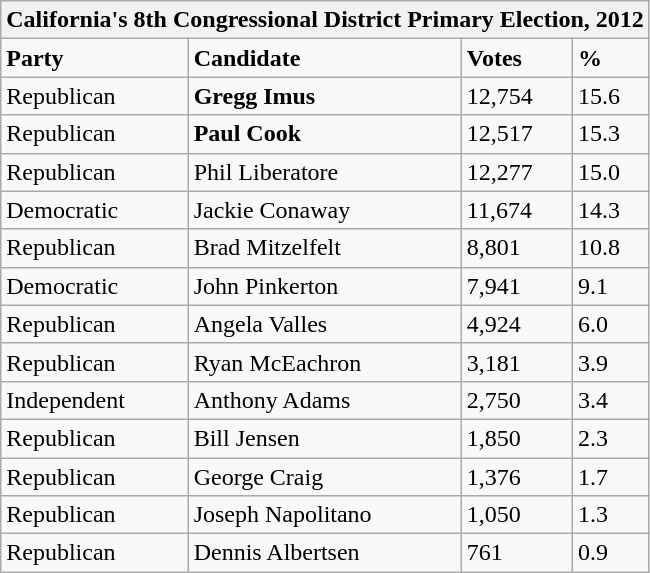<table class="wikitable">
<tr>
<th colspan="4">California's 8th Congressional District Primary Election, 2012</th>
</tr>
<tr>
<td><strong>Party</strong></td>
<td><strong>Candidate</strong></td>
<td><strong>Votes</strong></td>
<td><strong>%</strong></td>
</tr>
<tr>
<td>Republican</td>
<td><strong>Gregg Imus</strong></td>
<td>12,754</td>
<td>15.6</td>
</tr>
<tr>
<td>Republican</td>
<td><strong>Paul Cook</strong></td>
<td>12,517</td>
<td>15.3</td>
</tr>
<tr>
<td>Republican</td>
<td>Phil Liberatore</td>
<td>12,277</td>
<td>15.0</td>
</tr>
<tr>
<td>Democratic</td>
<td>Jackie Conaway</td>
<td>11,674</td>
<td>14.3</td>
</tr>
<tr>
<td>Republican</td>
<td>Brad Mitzelfelt</td>
<td>8,801</td>
<td>10.8</td>
</tr>
<tr>
<td>Democratic</td>
<td>John Pinkerton</td>
<td>7,941</td>
<td>9.1</td>
</tr>
<tr>
<td>Republican</td>
<td>Angela Valles</td>
<td>4,924</td>
<td>6.0</td>
</tr>
<tr>
<td>Republican</td>
<td>Ryan McEachron</td>
<td>3,181</td>
<td>3.9</td>
</tr>
<tr>
<td>Independent</td>
<td>Anthony Adams</td>
<td>2,750</td>
<td>3.4</td>
</tr>
<tr>
<td>Republican</td>
<td>Bill Jensen</td>
<td>1,850</td>
<td>2.3</td>
</tr>
<tr>
<td>Republican</td>
<td>George Craig</td>
<td>1,376</td>
<td>1.7</td>
</tr>
<tr>
<td>Republican</td>
<td>Joseph Napolitano</td>
<td>1,050</td>
<td>1.3</td>
</tr>
<tr>
<td>Republican</td>
<td>Dennis Albertsen</td>
<td>761</td>
<td>0.9</td>
</tr>
</table>
